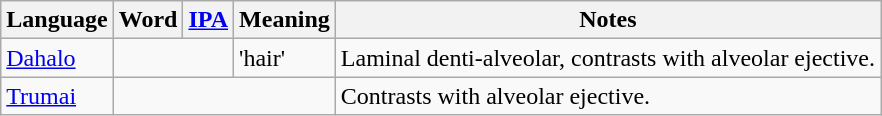<table class="wikitable">
<tr>
<th>Language</th>
<th>Word</th>
<th><a href='#'>IPA</a></th>
<th>Meaning</th>
<th>Notes</th>
</tr>
<tr>
<td><a href='#'>Dahalo</a></td>
<td colspan=2 align=center></td>
<td>'hair'</td>
<td>Laminal denti-alveolar, contrasts with alveolar ejective.</td>
</tr>
<tr>
<td><a href='#'>Trumai</a></td>
<td colspan="3"></td>
<td>Contrasts with alveolar ejective.</td>
</tr>
</table>
